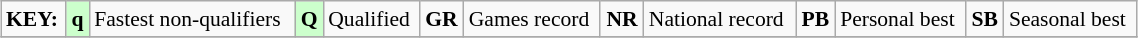<table class="wikitable" style="margin:0.5em auto; font-size:90%;position:relative;" width=60%>
<tr>
<td><strong>KEY:</strong></td>
<td bgcolor=ccffcc align=center><strong>q</strong></td>
<td>Fastest non-qualifiers</td>
<td bgcolor=ccffcc align=center><strong>Q</strong></td>
<td>Qualified</td>
<td align=center><strong>GR</strong></td>
<td>Games record</td>
<td align=center><strong>NR</strong></td>
<td>National record</td>
<td align=center><strong>PB</strong></td>
<td>Personal best</td>
<td align=center><strong>SB</strong></td>
<td>Seasonal best</td>
</tr>
<tr>
</tr>
</table>
